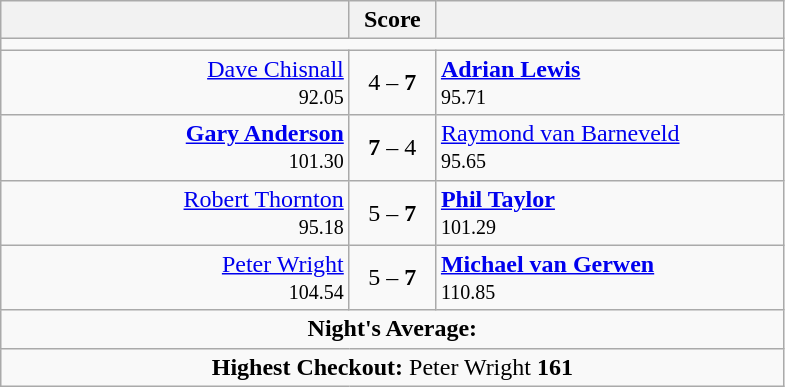<table class=wikitable style="text-align:center">
<tr>
<th width=225></th>
<th width=50>Score</th>
<th width=225></th>
</tr>
<tr align=centre>
<td colspan="3"></td>
</tr>
<tr align=left>
<td align=right><a href='#'>Dave Chisnall</a> <br><small><span>92.05</span></small></td>
<td align=center>4 – <strong>7</strong></td>
<td> <strong><a href='#'>Adrian Lewis</a></strong><br><small><span>95.71</span></small></td>
</tr>
<tr align=left>
<td align=right><strong><a href='#'>Gary Anderson</a></strong> <br><small><span>101.30</span></small></td>
<td align=center><strong>7</strong> – 4</td>
<td> <a href='#'>Raymond van Barneveld</a><br><small><span>95.65</span></small></td>
</tr>
<tr align=left>
<td align=right><a href='#'>Robert Thornton</a> <br><small><span>95.18</span></small></td>
<td align=center>5 – <strong>7</strong></td>
<td> <strong><a href='#'>Phil Taylor</a></strong><br><small><span>101.29</span></small></td>
</tr>
<tr align=left>
<td align=right><a href='#'>Peter Wright</a> <br><small><span>104.54</span></small></td>
<td align=center>5 – <strong>7</strong></td>
<td> <strong><a href='#'>Michael van Gerwen</a></strong><br><small><span>110.85</span></small></td>
</tr>
<tr align=center>
<td colspan="3"><strong>Night's Average:</strong> </td>
</tr>
<tr align=center>
<td colspan="3"><strong>Highest Checkout:</strong> Peter Wright <strong>161</strong></td>
</tr>
</table>
